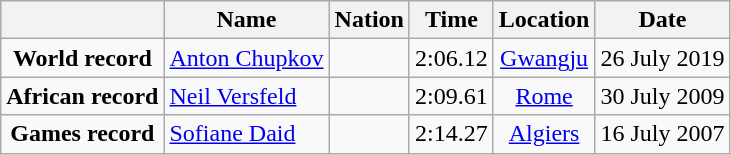<table class=wikitable style=text-align:center>
<tr>
<th></th>
<th>Name</th>
<th>Nation</th>
<th>Time</th>
<th>Location</th>
<th>Date</th>
</tr>
<tr>
<td><strong>World record</strong></td>
<td align=left><a href='#'>Anton Chupkov</a></td>
<td align=left></td>
<td align=left>2:06.12</td>
<td><a href='#'>Gwangju</a></td>
<td>26 July 2019</td>
</tr>
<tr>
<td><strong>African record</strong></td>
<td align=left><a href='#'>Neil Versfeld</a></td>
<td align=left></td>
<td align=left>2:09.61</td>
<td><a href='#'>Rome</a></td>
<td>30 July 2009</td>
</tr>
<tr>
<td><strong>Games record</strong></td>
<td align=left><a href='#'>Sofiane Daid</a></td>
<td align=left></td>
<td align=left>2:14.27</td>
<td><a href='#'>Algiers</a></td>
<td>16 July 2007</td>
</tr>
</table>
